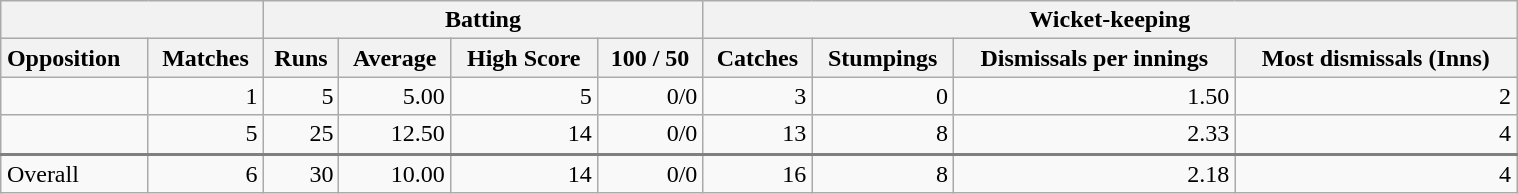<table class="wikitable" style="margin: 1em auto 1em auto" width="80%">
<tr>
<th colspan=2> </th>
<th colspan=4>Batting</th>
<th colspan=4>Wicket-keeping</th>
</tr>
<tr>
<th style="text-align:left;">Opposition</th>
<th>Matches</th>
<th>Runs</th>
<th>Average</th>
<th>High Score</th>
<th>100 / 50</th>
<th>Catches</th>
<th>Stumpings</th>
<th>Dismissals per innings</th>
<th>Most dismissals (Inns)</th>
</tr>
<tr style="text-align:right;">
<td style="text-align:left;"></td>
<td>1</td>
<td>5</td>
<td>5.00</td>
<td>5</td>
<td>0/0</td>
<td>3</td>
<td>0</td>
<td>1.50</td>
<td>2</td>
</tr>
<tr style="text-align:right;">
<td style="text-align:left;"></td>
<td>5</td>
<td>25</td>
<td>12.50</td>
<td>14</td>
<td>0/0</td>
<td>13</td>
<td>8</td>
<td>2.33</td>
<td>4</td>
</tr>
<tr style="text-align:right; border-top:solid 2px grey;">
<td style="text-align:left;">Overall</td>
<td>6</td>
<td>30</td>
<td>10.00</td>
<td>14</td>
<td>0/0</td>
<td>16</td>
<td>8</td>
<td>2.18</td>
<td>4</td>
</tr>
</table>
